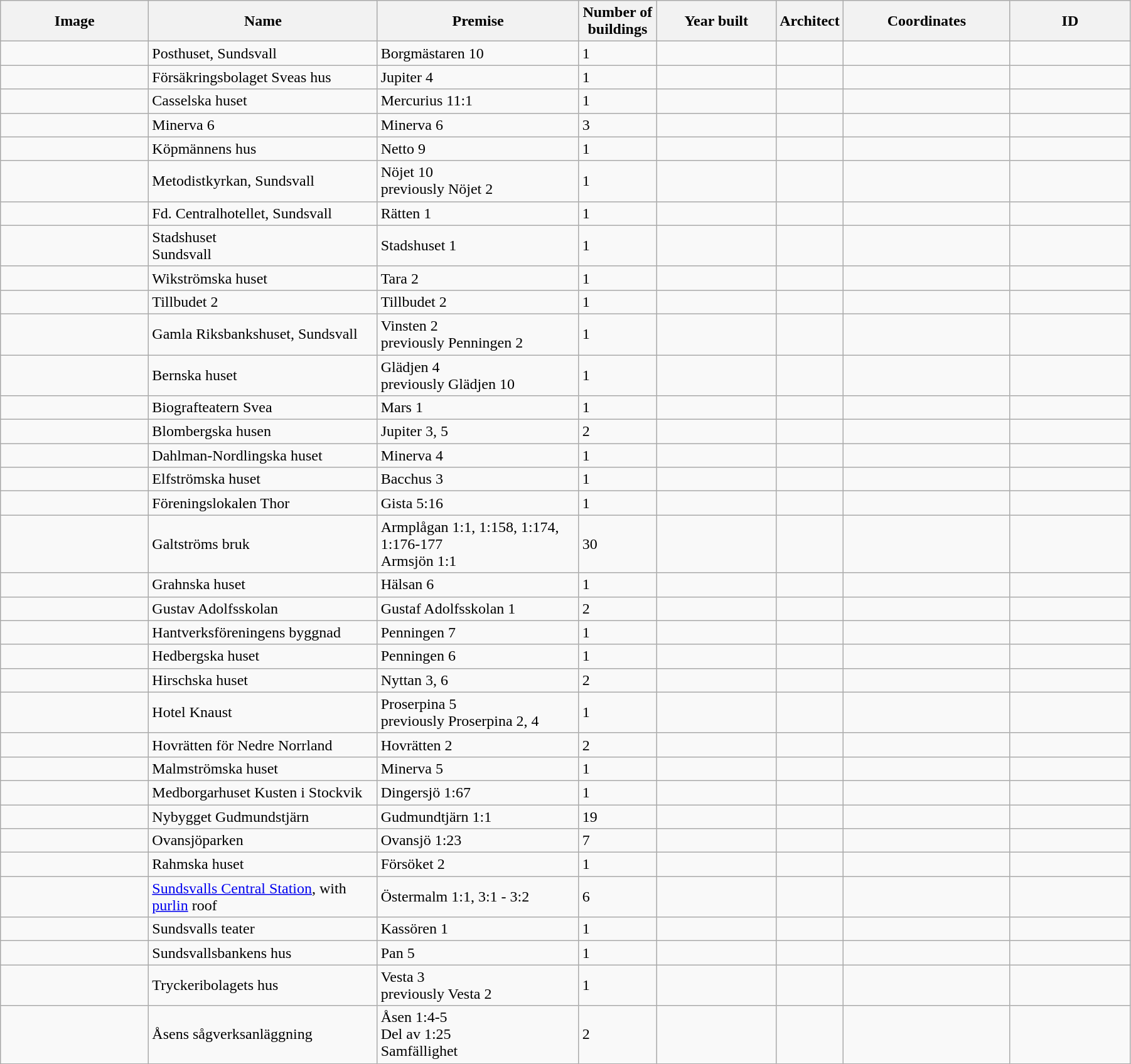<table class="wikitable" width="95%">
<tr>
<th width="150">Image</th>
<th>Name</th>
<th>Premise</th>
<th width="75">Number of<br>buildings</th>
<th width="120">Year built</th>
<th>Architect</th>
<th width="170">Coordinates</th>
<th width="120">ID</th>
</tr>
<tr>
<td></td>
<td>Posthuset, Sundsvall</td>
<td>Borgmästaren 10</td>
<td>1</td>
<td></td>
<td></td>
<td></td>
<td></td>
</tr>
<tr>
<td></td>
<td>Försäkringsbolaget Sveas hus</td>
<td>Jupiter 4</td>
<td>1</td>
<td></td>
<td></td>
<td></td>
<td></td>
</tr>
<tr>
<td></td>
<td>Casselska huset</td>
<td>Mercurius 11:1</td>
<td>1</td>
<td></td>
<td></td>
<td></td>
<td></td>
</tr>
<tr>
<td></td>
<td Minerva 6 (Sjögatan 6-8)>Minerva 6</td>
<td>Minerva 6</td>
<td>3</td>
<td></td>
<td></td>
<td></td>
<td></td>
</tr>
<tr>
<td></td>
<td>Köpmännens hus</td>
<td>Netto 9</td>
<td>1</td>
<td></td>
<td></td>
<td></td>
<td></td>
</tr>
<tr>
<td></td>
<td Metodistkyrkan i Sundsvall>Metodistkyrkan, Sundsvall</td>
<td>Nöjet 10<br>previously Nöjet 2</td>
<td>1</td>
<td></td>
<td></td>
<td></td>
<td></td>
</tr>
<tr>
<td></td>
<td Centralhotellet, Sundsvall>Fd. Centralhotellet, Sundsvall</td>
<td>Rätten 1</td>
<td>1</td>
<td></td>
<td></td>
<td></td>
<td></td>
</tr>
<tr>
<td></td>
<td Sundsvalls stadshus>Stadshuset<br>Sundsvall</td>
<td>Stadshuset 1</td>
<td>1</td>
<td></td>
<td></td>
<td></td>
<td></td>
</tr>
<tr>
<td></td>
<td>Wikströmska huset</td>
<td>Tara 2</td>
<td>1</td>
<td></td>
<td></td>
<td></td>
<td></td>
</tr>
<tr>
<td></td>
<td>Tillbudet 2</td>
<td>Tillbudet 2</td>
<td>1</td>
<td></td>
<td></td>
<td></td>
<td></td>
</tr>
<tr>
<td></td>
<td>Gamla Riksbankshuset, Sundsvall</td>
<td>Vinsten 2<br>previously Penningen 2</td>
<td>1</td>
<td></td>
<td></td>
<td></td>
<td></td>
</tr>
<tr>
<td></td>
<td>Bernska huset</td>
<td>Glädjen 4<br>previously Glädjen 10</td>
<td>1</td>
<td></td>
<td></td>
<td></td>
<td></td>
</tr>
<tr>
<td></td>
<td>Biografteatern Svea</td>
<td>Mars 1</td>
<td>1</td>
<td></td>
<td></td>
<td></td>
<td></td>
</tr>
<tr>
<td></td>
<td>Blombergska husen</td>
<td>Jupiter 3, 5</td>
<td>2</td>
<td></td>
<td></td>
<td></td>
<td></td>
</tr>
<tr>
<td></td>
<td>Dahlman-Nordlingska huset</td>
<td>Minerva 4</td>
<td>1</td>
<td></td>
<td></td>
<td></td>
<td></td>
</tr>
<tr>
<td></td>
<td>Elfströmska huset</td>
<td>Bacchus 3</td>
<td>1</td>
<td></td>
<td></td>
<td></td>
<td></td>
</tr>
<tr>
<td></td>
<td>Föreningslokalen Thor</td>
<td>Gista 5:16</td>
<td>1</td>
<td></td>
<td></td>
<td></td>
<td></td>
</tr>
<tr>
<td></td>
<td>Galtströms bruk</td>
<td>Armplågan 1:1, 1:158, 1:174, 1:176-177<br>Armsjön 1:1</td>
<td>30</td>
<td></td>
<td></td>
<td></td>
<td></td>
</tr>
<tr>
<td></td>
<td Granska huset>Grahnska huset</td>
<td>Hälsan 6</td>
<td>1</td>
<td></td>
<td></td>
<td></td>
<td></td>
</tr>
<tr>
<td></td>
<td>Gustav Adolfsskolan</td>
<td>Gustaf Adolfsskolan 1</td>
<td>2</td>
<td></td>
<td></td>
<td></td>
<td></td>
</tr>
<tr>
<td></td>
<td Hantverksföreningens hus, Sundsvall>Hantverksföreningens byggnad</td>
<td>Penningen 7</td>
<td>1</td>
<td></td>
<td></td>
<td></td>
<td></td>
</tr>
<tr>
<td></td>
<td>Hedbergska huset</td>
<td>Penningen 6</td>
<td>1</td>
<td></td>
<td></td>
<td></td>
<td></td>
</tr>
<tr>
<td></td>
<td>Hirschska huset</td>
<td>Nyttan 3, 6</td>
<td>2</td>
<td></td>
<td></td>
<td></td>
<td></td>
</tr>
<tr>
<td></td>
<td>Hotel Knaust</td>
<td>Proserpina 5<br>previously Proserpina 2, 4</td>
<td>1</td>
<td></td>
<td></td>
<td></td>
<td></td>
</tr>
<tr>
<td></td>
<td>Hovrätten för Nedre Norrland</td>
<td>Hovrätten 2</td>
<td>2</td>
<td></td>
<td></td>
<td></td>
<td></td>
</tr>
<tr>
<td></td>
<td>Malmströmska huset</td>
<td>Minerva 5</td>
<td>1</td>
<td></td>
<td></td>
<td></td>
<td></td>
</tr>
<tr>
<td></td>
<td>Medborgarhuset Kusten i Stockvik</td>
<td>Dingersjö 1:67</td>
<td>1</td>
<td></td>
<td></td>
<td></td>
<td></td>
</tr>
<tr>
<td></td>
<td Gudmundstjärn>Nybygget Gudmundstjärn</td>
<td>Gudmundtjärn 1:1</td>
<td>19</td>
<td></td>
<td></td>
<td></td>
<td></td>
</tr>
<tr>
<td></td>
<td>Ovansjöparken</td>
<td>Ovansjö 1:23</td>
<td>7</td>
<td></td>
<td></td>
<td></td>
<td></td>
</tr>
<tr>
<td></td>
<td>Rahmska huset</td>
<td>Försöket 2</td>
<td>1</td>
<td></td>
<td></td>
<td></td>
<td></td>
</tr>
<tr>
<td></td>
<td><a href='#'>Sundsvalls Central Station</a>, with <a href='#'>purlin</a> roof</td>
<td>Östermalm 1:1, 3:1 - 3:2</td>
<td>6</td>
<td></td>
<td></td>
<td></td>
<td></td>
</tr>
<tr>
<td></td>
<td>Sundsvalls teater</td>
<td>Kassören 1</td>
<td>1</td>
<td></td>
<td></td>
<td></td>
<td></td>
</tr>
<tr>
<td></td>
<td>Sundsvallsbankens hus</td>
<td>Pan 5</td>
<td>1</td>
<td></td>
<td></td>
<td></td>
<td></td>
</tr>
<tr>
<td></td>
<td>Tryckeribolagets hus</td>
<td>Vesta 3<br>previously Vesta 2</td>
<td>1</td>
<td></td>
<td></td>
<td></td>
<td></td>
</tr>
<tr>
<td></td>
<td Åsens sågverk>Åsens sågverksanläggning</td>
<td>Åsen 1:4-5<br>Del av 1:25<br>Samfällighet</td>
<td>2</td>
<td></td>
<td></td>
<td></td>
<td></td>
</tr>
</table>
